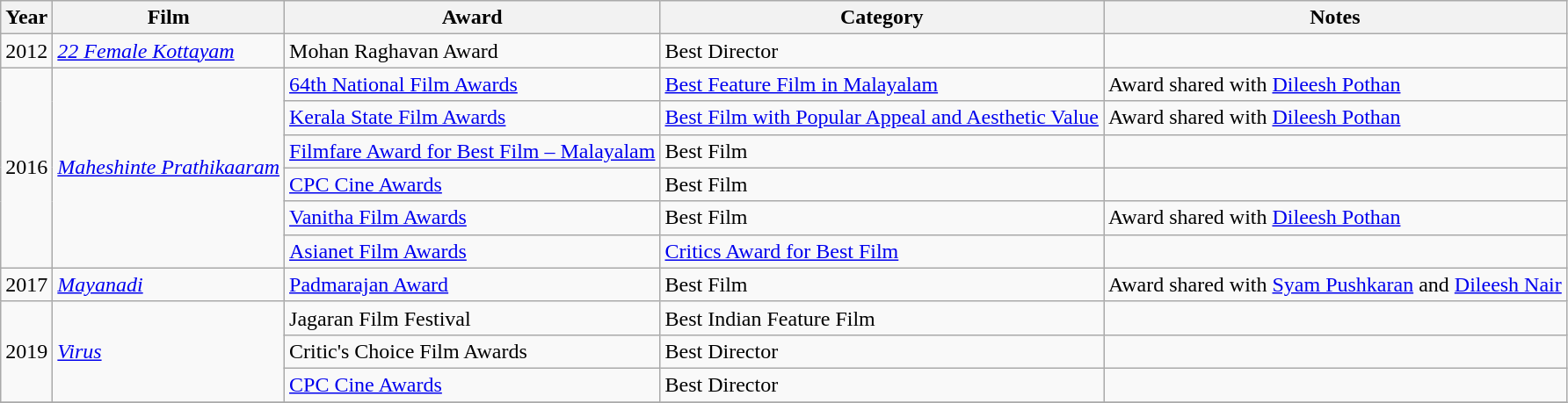<table class="wikitable">
<tr>
<th>Year</th>
<th>Film</th>
<th>Award</th>
<th>Category</th>
<th>Notes</th>
</tr>
<tr>
<td>2012</td>
<td><em><a href='#'>22 Female Kottayam</a></em></td>
<td>Mohan Raghavan Award</td>
<td>Best Director</td>
<td></td>
</tr>
<tr>
<td rowspan=6>2016</td>
<td rowspan=6><em><a href='#'>Maheshinte Prathikaaram</a></em></td>
<td><a href='#'>64th National Film Awards</a></td>
<td><a href='#'>Best Feature Film in Malayalam</a></td>
<td>Award shared with <a href='#'>Dileesh Pothan</a></td>
</tr>
<tr>
<td><a href='#'>Kerala State Film Awards</a></td>
<td><a href='#'>Best Film with Popular Appeal and Aesthetic Value</a></td>
<td>Award shared with <a href='#'>Dileesh Pothan</a></td>
</tr>
<tr>
<td><a href='#'>Filmfare Award for Best Film – Malayalam</a></td>
<td>Best Film</td>
<td></td>
</tr>
<tr>
<td><a href='#'>CPC Cine Awards</a></td>
<td>Best Film</td>
<td></td>
</tr>
<tr>
<td><a href='#'>Vanitha Film Awards</a></td>
<td>Best Film</td>
<td>Award shared with <a href='#'>Dileesh Pothan</a></td>
</tr>
<tr>
<td><a href='#'>Asianet Film Awards</a></td>
<td><a href='#'>Critics Award for Best Film</a></td>
<td></td>
</tr>
<tr>
<td>2017</td>
<td><em><a href='#'>Mayanadi</a></em></td>
<td><a href='#'>Padmarajan Award</a></td>
<td>Best Film</td>
<td>Award shared with <a href='#'>Syam Pushkaran</a> and <a href='#'>Dileesh Nair</a></td>
</tr>
<tr>
<td rowspan=3>2019</td>
<td rowspan=3><em><a href='#'>Virus</a></em></td>
<td>Jagaran Film Festival</td>
<td>Best Indian Feature Film</td>
<td></td>
</tr>
<tr>
<td>Critic's Choice Film Awards</td>
<td>Best Director</td>
<td></td>
</tr>
<tr>
<td><a href='#'>CPC Cine Awards</a></td>
<td>Best Director</td>
<td></td>
</tr>
<tr>
</tr>
</table>
